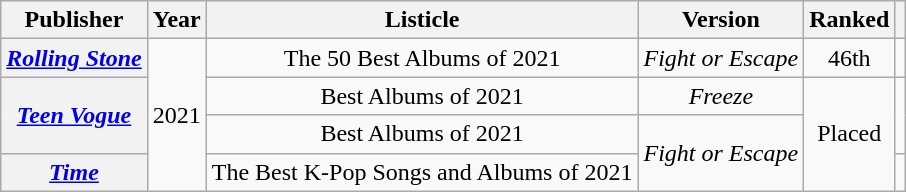<table class="wikitable plainrowheaders sortable" style="text-align:center">
<tr>
<th scope="col">Publisher</th>
<th scope="col">Year</th>
<th scope="col">Listicle</th>
<th scope="col">Version</th>
<th scope="col">Ranked</th>
<th scope="col" class="unsortable"></th>
</tr>
<tr>
<th scope="row"><em><a href='#'>Rolling Stone</a></em></th>
<td rowspan="4">2021</td>
<td>The 50 Best Albums of 2021</td>
<td><em>Fight or Escape</em></td>
<td>46th</td>
<td></td>
</tr>
<tr>
<th scope="row" rowspan="2"><em><a href='#'>Teen Vogue</a></em></th>
<td>Best Albums of 2021</td>
<td><em>Freeze</em></td>
<td rowspan="3">Placed</td>
<td rowspan="2"></td>
</tr>
<tr>
<td>Best Albums of 2021</td>
<td rowspan="2"><em>Fight or Escape</em></td>
</tr>
<tr>
<th scope="row"><em><a href='#'>Time</a></em></th>
<td>The Best K-Pop Songs and Albums of 2021</td>
<td></td>
</tr>
</table>
